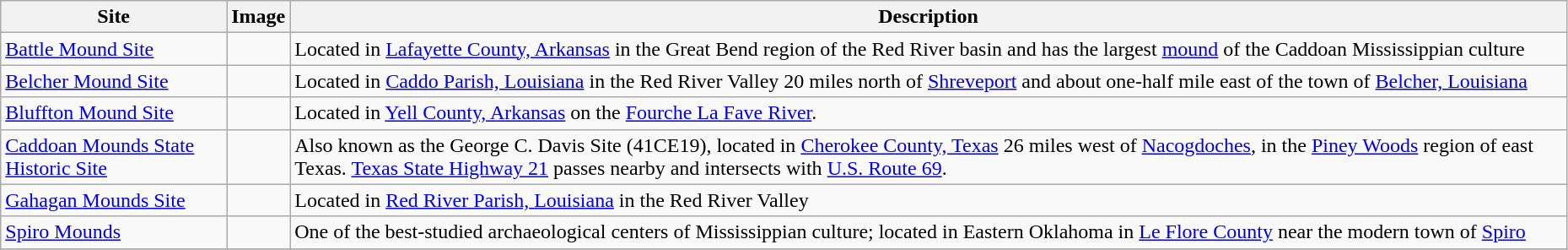<table class="wikitable sortable" style="width:98%">
<tr>
<th>Site</th>
<th>Image</th>
<th>Description</th>
</tr>
<tr>
<td><a href='#'>Battle Mound Site</a></td>
<td></td>
<td>Located in <a href='#'>Lafayette County, Arkansas</a> in the Great Bend region of the Red River basin and has the largest <a href='#'>mound</a> of the Caddoan Mississippian culture</td>
</tr>
<tr>
<td><a href='#'>Belcher Mound Site</a></td>
<td></td>
<td>Located in <a href='#'>Caddo Parish, Louisiana</a> in the Red River Valley 20 miles north of <a href='#'>Shreveport</a> and about one-half mile east of the town of <a href='#'>Belcher, Louisiana</a></td>
</tr>
<tr>
<td><a href='#'>Bluffton Mound Site</a></td>
<td></td>
<td>Located in <a href='#'>Yell County, Arkansas</a> on the <a href='#'>Fourche La Fave River</a>.</td>
</tr>
<tr>
<td><a href='#'>Caddoan Mounds State Historic Site</a></td>
<td></td>
<td>Also known as the George C. Davis Site (41CE19), located in <a href='#'>Cherokee County, Texas</a> 26 miles west of <a href='#'>Nacogdoches</a>, in the <a href='#'>Piney Woods</a> region of east Texas. <a href='#'>Texas State Highway 21</a> passes nearby and intersects with <a href='#'>U.S. Route 69</a>.</td>
</tr>
<tr>
<td><a href='#'>Gahagan Mounds Site</a></td>
<td></td>
<td>Located in <a href='#'>Red River Parish, Louisiana</a> in the Red River Valley</td>
</tr>
<tr>
<td><a href='#'>Spiro Mounds</a></td>
<td></td>
<td>One of the best-studied archaeological centers of Mississippian culture; located in Eastern Oklahoma in <a href='#'>Le Flore County</a> near the modern town of <a href='#'>Spiro</a></td>
</tr>
<tr>
</tr>
</table>
